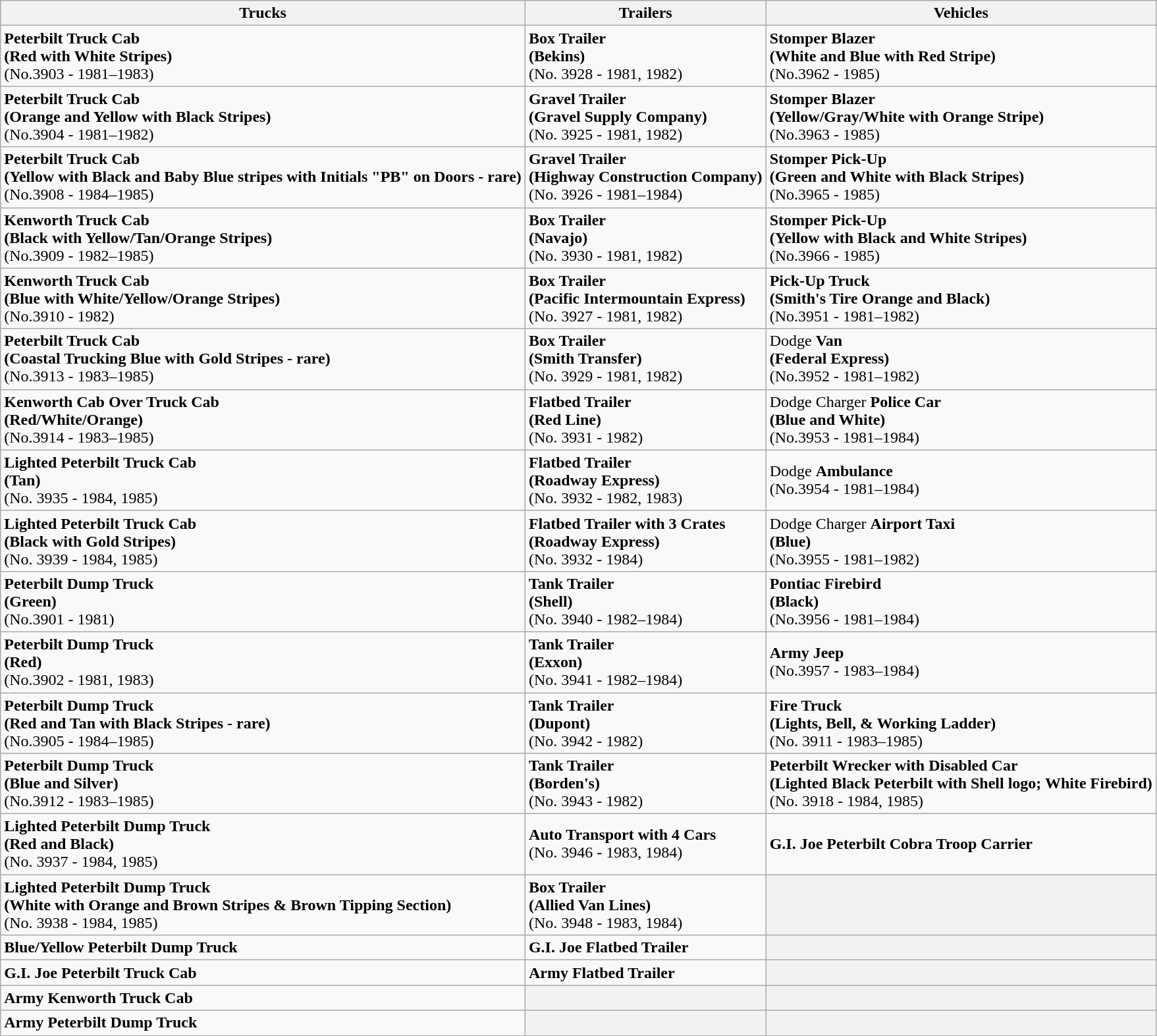<table class="wikitable">
<tr>
<th>Trucks</th>
<th>Trailers</th>
<th>Vehicles</th>
</tr>
<tr>
<td><strong>Peterbilt Truck Cab</strong><br><strong>(Red with White Stripes)</strong><br>(No.3903 - 1981–1983)</td>
<td><strong>Box Trailer</strong><br><strong>(Bekins)</strong><br>(No. 3928 - 1981, 1982)</td>
<td><strong>Stomper Blazer</strong><br><strong>(White and Blue with Red Stripe)</strong><br>(No.3962 - 1985)</td>
</tr>
<tr>
<td><strong>Peterbilt Truck Cab</strong><br><strong>(Orange and Yellow with Black Stripes)</strong><br>(No.3904 - 1981–1982)</td>
<td><strong>Gravel Trailer</strong><br><strong>(Gravel Supply Company)</strong><br>(No. 3925 - 1981, 1982)</td>
<td><strong>Stomper Blazer</strong><br><strong>(Yellow/Gray/White with Orange Stripe)</strong><br>(No.3963 - 1985)</td>
</tr>
<tr>
<td><strong>Peterbilt Truck Cab</strong><br><strong>(Yellow with Black and Baby Blue stripes with Initials "PB" on Doors - rare)</strong><br>(No.3908 - 1984–1985)</td>
<td><strong>Gravel Trailer</strong><br><strong>(Highway Construction Company)</strong><br>(No. 3926 - 1981–1984)</td>
<td><strong>Stomper Pick-Up</strong><br><strong>(Green and White with Black Stripes)</strong><br>(No.3965 - 1985)</td>
</tr>
<tr>
<td><strong>Kenworth Truck Cab</strong><br><strong>(Black with Yellow/Tan/Orange Stripes)</strong><br>(No.3909 - 1982–1985)</td>
<td><strong>Box Trailer</strong><br><strong>(Navajo)</strong><br>(No. 3930 - 1981, 1982)</td>
<td><strong>Stomper Pick-Up</strong><br><strong>(Yellow with Black and White Stripes)</strong><br>(No.3966 - 1985)</td>
</tr>
<tr>
<td><strong>Kenworth Truck Cab</strong><br><strong>(Blue with White/Yellow/Orange Stripes)</strong><br>(No.3910 - 1982)</td>
<td><strong>Box Trailer</strong><br><strong>(Pacific Intermountain Express)</strong><br>(No. 3927 - 1981, 1982)</td>
<td><strong>Pick-Up Truck</strong><br><strong>(Smith's Tire Orange and Black)</strong><br>(No.3951 - 1981–1982)</td>
</tr>
<tr>
<td><strong>Peterbilt Truck Cab</strong><br><strong>(Coastal Trucking Blue with Gold Stripes - rare)</strong><br>(No.3913 - 1983–1985)</td>
<td><strong>Box Trailer</strong><br><strong>(Smith Transfer)</strong><br>(No. 3929 - 1981, 1982)</td>
<td>Dodge <strong>Van</strong><br><strong>(Federal Express)</strong><br>(No.3952 - 1981–1982)</td>
</tr>
<tr>
<td><strong>Kenworth Cab Over Truck Cab</strong><br><strong>(Red/White/Orange)</strong><br>(No.3914 - 1983–1985)</td>
<td><strong>Flatbed Trailer</strong><br><strong>(Red Line)</strong><br>(No. 3931 - 1982)</td>
<td>Dodge Charger <strong>Police Car</strong><br><strong>(Blue and White)</strong><br>(No.3953 - 1981–1984)</td>
</tr>
<tr>
<td><strong>Lighted Peterbilt Truck Cab</strong><br><strong>(Tan)</strong><br>(No. 3935 - 1984, 1985)</td>
<td><strong>Flatbed Trailer</strong><br><strong>(Roadway Express)</strong><br>(No. 3932 - 1982, 1983)</td>
<td>Dodge <strong>Ambulance</strong><br>(No.3954 - 1981–1984)</td>
</tr>
<tr>
<td><strong>Lighted Peterbilt Truck Cab</strong><br><strong>(Black with Gold Stripes)</strong><br>(No. 3939 - 1984, 1985)</td>
<td><strong>Flatbed Trailer with 3 Crates</strong><br><strong>(Roadway Express)</strong><br>(No. 3932 - 1984)</td>
<td>Dodge Charger <strong>Airport Taxi</strong><br><strong>(Blue)</strong><br>(No.3955 - 1981–1982)</td>
</tr>
<tr>
<td><strong>Peterbilt Dump Truck</strong><br><strong>(Green)</strong><br>(No.3901 - 1981)</td>
<td><strong>Tank Trailer</strong><br><strong>(Shell)</strong><br>(No. 3940 - 1982–1984)</td>
<td><strong>Pontiac Firebird</strong><br><strong>(Black)</strong><br>(No.3956 - 1981–1984)</td>
</tr>
<tr>
<td><strong>Peterbilt Dump Truck</strong><br><strong>(Red)</strong><br>(No.3902 - 1981, 1983)</td>
<td><strong>Tank Trailer</strong><br><strong>(Exxon)</strong><br>(No. 3941 - 1982–1984)</td>
<td><strong>Army Jeep</strong><br>(No.3957 - 1983–1984)</td>
</tr>
<tr>
<td><strong>Peterbilt Dump Truck</strong><br><strong>(Red and Tan with Black Stripes - rare)</strong><br>(No.3905 - 1984–1985)</td>
<td><strong>Tank Trailer</strong><br><strong>(Dupont)</strong><br>(No. 3942 - 1982)</td>
<td><strong>Fire Truck</strong><br><strong>(Lights, Bell, & Working Ladder)</strong><br>(No. 3911 - 1983–1985)</td>
</tr>
<tr>
<td><strong>Peterbilt Dump Truck</strong><br><strong>(Blue and Silver)</strong><br>(No.3912 - 1983–1985)</td>
<td><strong>Tank Trailer</strong><br><strong>(Borden's)</strong><br>(No. 3943 - 1982)</td>
<td><strong>Peterbilt Wrecker with Disabled Car</strong><br><strong>(Lighted Black Peterbilt with Shell logo; White Firebird)</strong><br>(No. 3918 - 1984, 1985)</td>
</tr>
<tr>
<td><strong>Lighted Peterbilt Dump Truck</strong><br><strong>(Red and Black)</strong><br>(No. 3937 - 1984, 1985)</td>
<td><strong>Auto Transport with 4 Cars</strong><br>(No. 3946 - 1983, 1984)</td>
<td><strong>G.I. Joe Peterbilt Cobra Troop Carrier</strong></td>
</tr>
<tr>
<td><strong>Lighted Peterbilt Dump Truck</strong><br><strong>(White with Orange and Brown Stripes & Brown Tipping Section)</strong><br>(No. 3938 - 1984, 1985)</td>
<td><strong>Box Trailer</strong><br><strong>(Allied Van Lines)</strong><br>(No. 3948 - 1983, 1984)</td>
<th></th>
</tr>
<tr>
<td><strong>Blue/Yellow Peterbilt Dump Truck</strong></td>
<td><strong>G.I. Joe Flatbed Trailer</strong></td>
<th></th>
</tr>
<tr>
<td><strong>G.I. Joe Peterbilt Truck Cab </strong></td>
<td><strong>Army Flatbed Trailer</strong></td>
<th></th>
</tr>
<tr>
<td><strong>Army Kenworth Truck Cab</strong></td>
<th></th>
<th></th>
</tr>
<tr>
<td><strong>Army Peterbilt Dump Truck</strong></td>
<th></th>
<th></th>
</tr>
</table>
